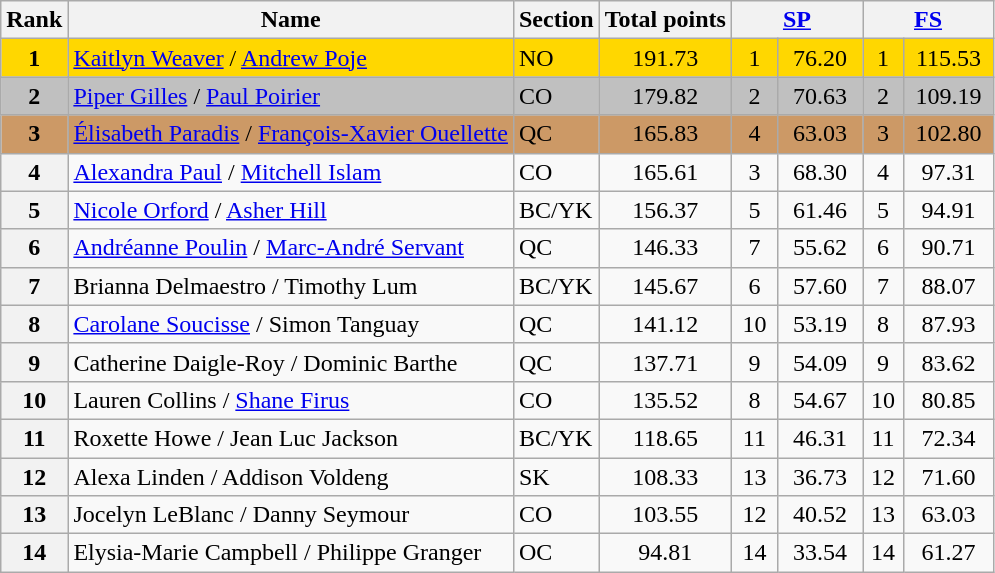<table class="wikitable sortable">
<tr>
<th>Rank</th>
<th>Name</th>
<th>Section</th>
<th>Total points</th>
<th colspan="2" width="80px"><a href='#'>SP</a></th>
<th colspan="2" width="80px"><a href='#'>FS</a></th>
</tr>
<tr bgcolor="gold">
<td align="center"><strong>1</strong></td>
<td><a href='#'>Kaitlyn Weaver</a> / <a href='#'>Andrew Poje</a></td>
<td>NO</td>
<td align="center">191.73</td>
<td align="center">1</td>
<td align="center">76.20</td>
<td align="center">1</td>
<td align="center">115.53</td>
</tr>
<tr bgcolor="silver">
<td align="center"><strong>2</strong></td>
<td><a href='#'>Piper Gilles</a> / <a href='#'>Paul Poirier</a></td>
<td>CO</td>
<td align="center">179.82</td>
<td align="center">2</td>
<td align="center">70.63</td>
<td align="center">2</td>
<td align="center">109.19</td>
</tr>
<tr bgcolor="cc9966">
<td align="center"><strong>3</strong></td>
<td><a href='#'>Élisabeth Paradis</a> / <a href='#'>François-Xavier Ouellette</a></td>
<td>QC</td>
<td align="center">165.83</td>
<td align="center">4</td>
<td align="center">63.03</td>
<td align="center">3</td>
<td align="center">102.80</td>
</tr>
<tr>
<th>4</th>
<td><a href='#'>Alexandra Paul</a> / <a href='#'>Mitchell Islam</a></td>
<td>CO</td>
<td align="center">165.61</td>
<td align="center">3</td>
<td align="center">68.30</td>
<td align="center">4</td>
<td align="center">97.31</td>
</tr>
<tr>
<th>5</th>
<td><a href='#'>Nicole Orford</a> / <a href='#'>Asher Hill</a></td>
<td>BC/YK</td>
<td align="center">156.37</td>
<td align="center">5</td>
<td align="center">61.46</td>
<td align="center">5</td>
<td align="center">94.91</td>
</tr>
<tr>
<th>6</th>
<td><a href='#'>Andréanne Poulin</a> / <a href='#'>Marc-André Servant</a></td>
<td>QC</td>
<td align="center">146.33</td>
<td align="center">7</td>
<td align="center">55.62</td>
<td align="center">6</td>
<td align="center">90.71</td>
</tr>
<tr>
<th>7</th>
<td>Brianna Delmaestro / Timothy Lum</td>
<td>BC/YK</td>
<td align="center">145.67</td>
<td align="center">6</td>
<td align="center">57.60</td>
<td align="center">7</td>
<td align="center">88.07</td>
</tr>
<tr>
<th>8</th>
<td><a href='#'>Carolane Soucisse</a> / Simon Tanguay</td>
<td>QC</td>
<td align="center">141.12</td>
<td align="center">10</td>
<td align="center">53.19</td>
<td align="center">8</td>
<td align="center">87.93</td>
</tr>
<tr>
<th>9</th>
<td>Catherine Daigle-Roy / Dominic Barthe</td>
<td>QC</td>
<td align="center">137.71</td>
<td align="center">9</td>
<td align="center">54.09</td>
<td align="center">9</td>
<td align="center">83.62</td>
</tr>
<tr>
<th>10</th>
<td>Lauren Collins / <a href='#'>Shane Firus</a></td>
<td>CO</td>
<td align="center">135.52</td>
<td align="center">8</td>
<td align="center">54.67</td>
<td align="center">10</td>
<td align="center">80.85</td>
</tr>
<tr>
<th>11</th>
<td>Roxette Howe / Jean Luc Jackson</td>
<td>BC/YK</td>
<td align="center">118.65</td>
<td align="center">11</td>
<td align="center">46.31</td>
<td align="center">11</td>
<td align="center">72.34</td>
</tr>
<tr>
<th>12</th>
<td>Alexa Linden / Addison Voldeng</td>
<td>SK</td>
<td align="center">108.33</td>
<td align="center">13</td>
<td align="center">36.73</td>
<td align="center">12</td>
<td align="center">71.60</td>
</tr>
<tr>
<th>13</th>
<td>Jocelyn LeBlanc / Danny Seymour</td>
<td>CO</td>
<td align="center">103.55</td>
<td align="center">12</td>
<td align="center">40.52</td>
<td align="center">13</td>
<td align="center">63.03</td>
</tr>
<tr>
<th>14</th>
<td>Elysia-Marie Campbell / Philippe Granger</td>
<td>OC</td>
<td align="center">94.81</td>
<td align="center">14</td>
<td align="center">33.54</td>
<td align="center">14</td>
<td align="center">61.27</td>
</tr>
</table>
